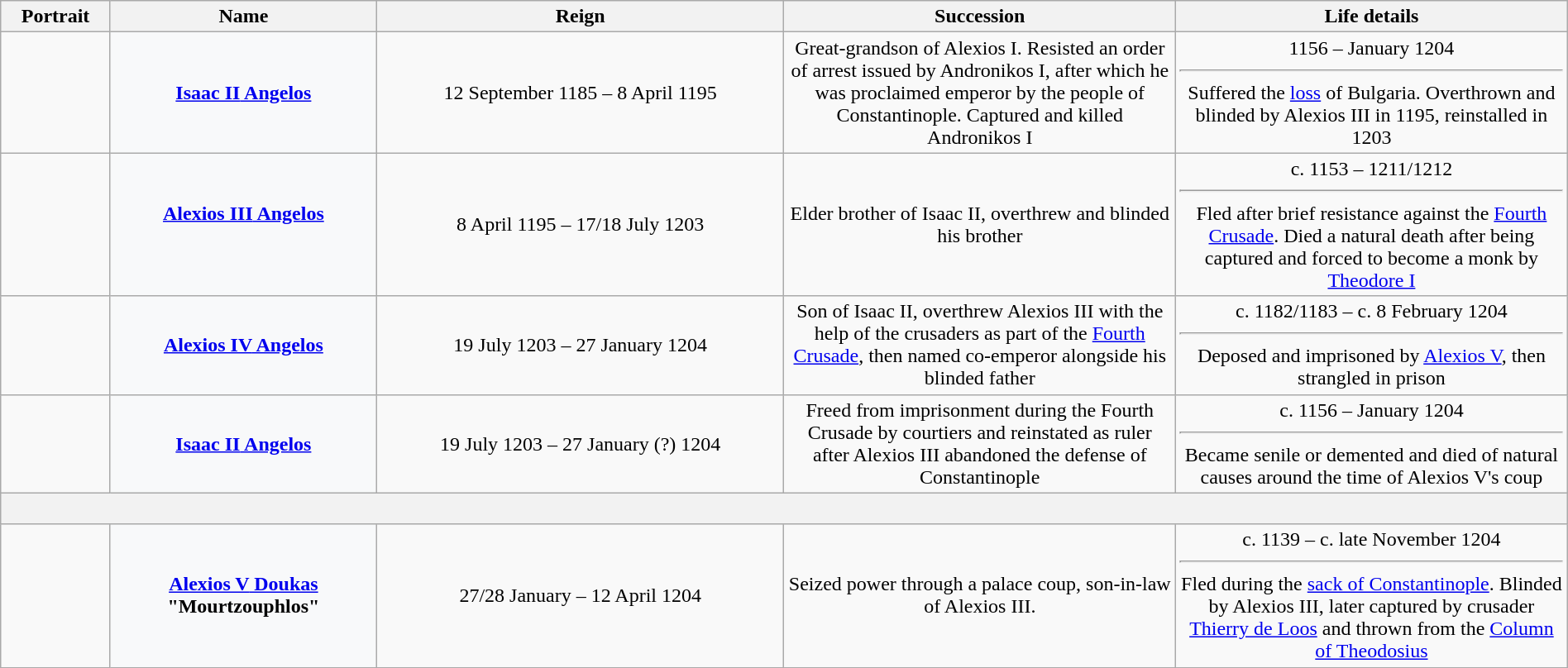<table class="wikitable plainrowheaders" style="width:100%; text-align:center">
<tr>
<th scope=col width="7%">Portrait</th>
<th scope=col width="17%">Name</th>
<th scope=col width="26%">Reign</th>
<th scope=col width="25%">Succession</th>
<th scope=col width="25%">Life details</th>
</tr>
<tr>
<td><br></td>
<th scope=row style="text-align:center; background:#F8F9FA"><a href='#'><strong>Isaac II</strong> Angelos</a><br></th>
<td>12 September 1185 – 8 April 1195<br></td>
<td>Great-grandson of Alexios I. Resisted an order of arrest issued by Andronikos I, after which he was proclaimed emperor by the people of Constantinople. Captured and killed Andronikos I</td>
<td> 1156 – January 1204<br><hr>Suffered the <a href='#'>loss</a> of Bulgaria. Overthrown and blinded by Alexios III in 1195, reinstalled in 1203</td>
</tr>
<tr>
<td><br></td>
<th scope=row style="text-align:center; background:#F8F9FA"><a href='#'><strong>Alexios III</strong> Angelos</a><br>  </th>
<td>8 April 1195 – 17/18 July 1203<br></td>
<td>Elder brother of Isaac II, overthrew and blinded his brother</td>
<td>c. 1153 – 1211/1212<br><hr>Fled after brief resistance against the <a href='#'>Fourth Crusade</a>. Died a natural death after being captured and forced to become a monk by <a href='#'>Theodore I</a></td>
</tr>
<tr>
<td><br></td>
<th scope=row style="text-align:center; background:#F8F9FA"><a href='#'><strong>Alexios IV</strong> Angelos</a><br></th>
<td>19 July 1203 – 27 January 1204<br></td>
<td>Son of Isaac II, overthrew Alexios III with the help of the crusaders as part of the <a href='#'>Fourth Crusade</a>, then named co-emperor alongside his blinded father</td>
<td>c. 1182/1183 – c. 8 February 1204<br><hr>Deposed and imprisoned by <a href='#'>Alexios V</a>, then strangled in prison</td>
</tr>
<tr>
<td><br></td>
<th scope=row style="text-align:center; background:#F8F9FA"><a href='#'><strong>Isaac II</strong> Angelos</a><br></th>
<td>19 July 1203 – 27 January (?) 1204<br></td>
<td>Freed from imprisonment during the Fourth Crusade by courtiers and reinstated as ruler after Alexios III abandoned the defense of Constantinople</td>
<td>c. 1156 – January 1204<br><hr>Became senile or demented and died of natural causes around the time of Alexios V's coup</td>
</tr>
<tr>
<th colspan=5> </th>
</tr>
<tr>
<td><br></td>
<th scope=row style="text-align:center; background:#F8F9FA"><a href='#'><strong>Alexios V</strong> Doukas</a> "Mourtzouphlos"<br></th>
<td>27/28 January – 12 April 1204<br></td>
<td>Seized power through a palace coup, son-in-law of Alexios III.</td>
<td>c. 1139 – c. late November 1204<br><hr>Fled during the <a href='#'>sack of Constantinople</a>. Blinded by Alexios III, later captured by crusader <a href='#'>Thierry de Loos</a> and thrown from the <a href='#'>Column of Theodosius</a></td>
</tr>
</table>
